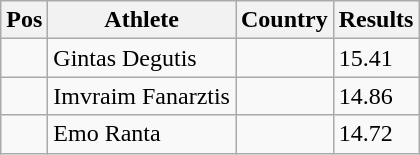<table class="wikitable">
<tr>
<th>Pos</th>
<th>Athlete</th>
<th>Country</th>
<th>Results</th>
</tr>
<tr>
<td align="center"></td>
<td>Gintas Degutis</td>
<td></td>
<td>15.41</td>
</tr>
<tr>
<td align="center"></td>
<td>Imvraim Fanarztis</td>
<td></td>
<td>14.86</td>
</tr>
<tr>
<td align="center"></td>
<td>Emo Ranta</td>
<td></td>
<td>14.72</td>
</tr>
</table>
